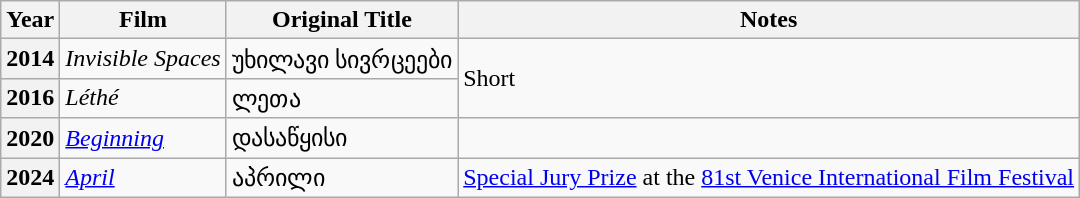<table class="wikitable">
<tr>
<th>Year</th>
<th>Film</th>
<th>Original Title</th>
<th>Notes</th>
</tr>
<tr>
<th>2014</th>
<td><em>Invisible Spaces</em></td>
<td>უხილავი სივრცეები</td>
<td rowspan="2">Short</td>
</tr>
<tr>
<th>2016</th>
<td><em>Léthé</em></td>
<td>ლეთა</td>
</tr>
<tr>
<th>2020</th>
<td><em><a href='#'>Beginning</a></em></td>
<td>დასაწყისი</td>
<td></td>
</tr>
<tr>
<th>2024</th>
<td><em><a href='#'>April</a></em></td>
<td>აპრილი</td>
<td><a href='#'>Special Jury Prize</a> at the <a href='#'>81st Venice International Film Festival</a></td>
</tr>
</table>
